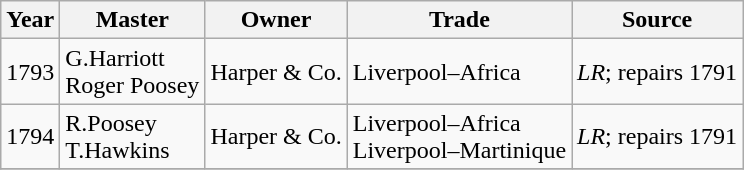<table class=" wikitable">
<tr>
<th>Year</th>
<th>Master</th>
<th>Owner</th>
<th>Trade</th>
<th>Source</th>
</tr>
<tr>
<td>1793</td>
<td>G.Harriott<br>Roger Poosey</td>
<td>Harper & Co.</td>
<td>Liverpool–Africa</td>
<td><em>LR</em>; repairs 1791</td>
</tr>
<tr>
<td>1794</td>
<td>R.Poosey<br>T.Hawkins</td>
<td>Harper & Co.</td>
<td>Liverpool–Africa<br>Liverpool–Martinique</td>
<td><em>LR</em>; repairs 1791</td>
</tr>
<tr>
</tr>
</table>
